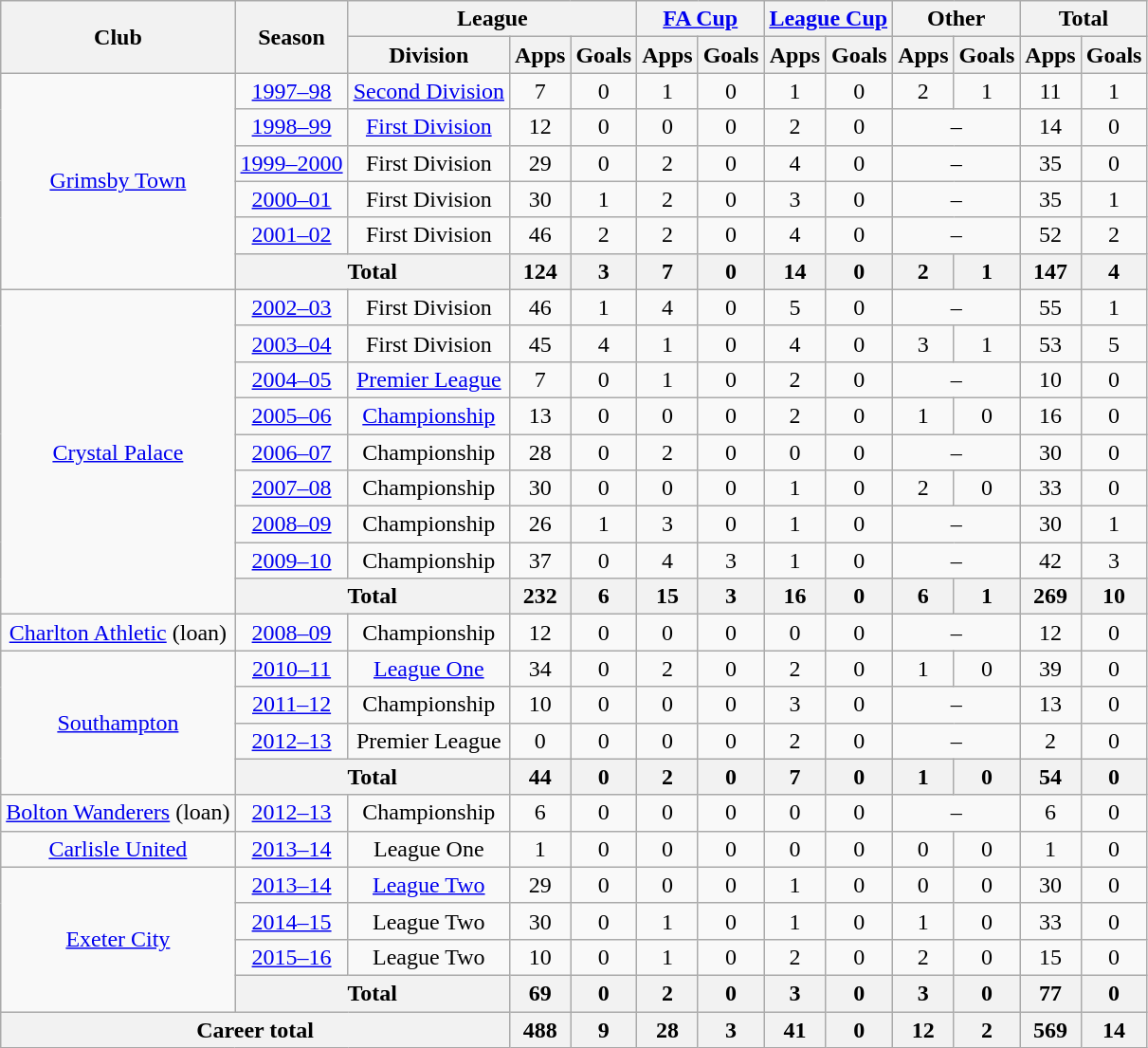<table class="wikitable" style="text-align: center;">
<tr>
<th rowspan="2">Club</th>
<th rowspan="2">Season</th>
<th colspan="3">League</th>
<th colspan="2"><a href='#'>FA Cup</a></th>
<th colspan="2"><a href='#'>League Cup</a></th>
<th colspan="2">Other</th>
<th colspan="2">Total</th>
</tr>
<tr>
<th>Division</th>
<th>Apps</th>
<th>Goals</th>
<th>Apps</th>
<th>Goals</th>
<th>Apps</th>
<th>Goals</th>
<th>Apps</th>
<th>Goals</th>
<th>Apps</th>
<th>Goals</th>
</tr>
<tr>
<td rowspan="6" valign="center"><a href='#'>Grimsby Town</a></td>
<td><a href='#'>1997–98</a></td>
<td><a href='#'>Second Division</a></td>
<td>7</td>
<td>0</td>
<td>1</td>
<td>0</td>
<td>1</td>
<td>0</td>
<td>2</td>
<td>1</td>
<td>11</td>
<td>1</td>
</tr>
<tr>
<td><a href='#'>1998–99</a></td>
<td><a href='#'>First Division</a></td>
<td>12</td>
<td>0</td>
<td>0</td>
<td>0</td>
<td>2</td>
<td>0</td>
<td colspan="2">–</td>
<td>14</td>
<td>0</td>
</tr>
<tr>
<td><a href='#'>1999–2000</a></td>
<td>First Division</td>
<td>29</td>
<td>0</td>
<td>2</td>
<td>0</td>
<td>4</td>
<td>0</td>
<td colspan="2">–</td>
<td>35</td>
<td>0</td>
</tr>
<tr>
<td><a href='#'>2000–01</a></td>
<td>First Division</td>
<td>30</td>
<td>1</td>
<td>2</td>
<td>0</td>
<td>3</td>
<td>0</td>
<td colspan="2">–</td>
<td>35</td>
<td>1</td>
</tr>
<tr>
<td><a href='#'>2001–02</a></td>
<td>First Division</td>
<td>46</td>
<td>2</td>
<td>2</td>
<td>0</td>
<td>4</td>
<td>0</td>
<td colspan="2">–</td>
<td>52</td>
<td>2</td>
</tr>
<tr>
<th colspan="2">Total</th>
<th>124</th>
<th>3</th>
<th>7</th>
<th>0</th>
<th>14</th>
<th>0</th>
<th>2</th>
<th>1</th>
<th>147</th>
<th>4</th>
</tr>
<tr>
<td rowspan="9" valign="center"><a href='#'>Crystal Palace</a></td>
<td><a href='#'>2002–03</a></td>
<td>First Division</td>
<td>46</td>
<td>1</td>
<td>4</td>
<td>0</td>
<td>5</td>
<td>0</td>
<td colspan="2">–</td>
<td>55</td>
<td>1</td>
</tr>
<tr>
<td><a href='#'>2003–04</a></td>
<td>First Division</td>
<td>45</td>
<td>4</td>
<td>1</td>
<td>0</td>
<td>4</td>
<td>0</td>
<td>3</td>
<td>1</td>
<td>53</td>
<td>5</td>
</tr>
<tr>
<td><a href='#'>2004–05</a></td>
<td><a href='#'>Premier League</a></td>
<td>7</td>
<td>0</td>
<td>1</td>
<td>0</td>
<td>2</td>
<td>0</td>
<td colspan="2">–</td>
<td>10</td>
<td>0</td>
</tr>
<tr>
<td><a href='#'>2005–06</a></td>
<td><a href='#'>Championship</a></td>
<td>13</td>
<td>0</td>
<td>0</td>
<td>0</td>
<td>2</td>
<td>0</td>
<td>1</td>
<td>0</td>
<td>16</td>
<td>0</td>
</tr>
<tr>
<td><a href='#'>2006–07</a></td>
<td>Championship</td>
<td>28</td>
<td>0</td>
<td>2</td>
<td>0</td>
<td>0</td>
<td>0</td>
<td colspan="2">–</td>
<td>30</td>
<td>0</td>
</tr>
<tr>
<td><a href='#'>2007–08</a></td>
<td>Championship</td>
<td>30</td>
<td>0</td>
<td>0</td>
<td>0</td>
<td>1</td>
<td>0</td>
<td>2</td>
<td>0</td>
<td>33</td>
<td>0</td>
</tr>
<tr>
<td><a href='#'>2008–09</a></td>
<td>Championship</td>
<td>26</td>
<td>1</td>
<td>3</td>
<td>0</td>
<td>1</td>
<td>0</td>
<td colspan="2">–</td>
<td>30</td>
<td>1</td>
</tr>
<tr>
<td><a href='#'>2009–10</a></td>
<td>Championship</td>
<td>37</td>
<td>0</td>
<td>4</td>
<td>3</td>
<td>1</td>
<td>0</td>
<td colspan="2">–</td>
<td>42</td>
<td>3</td>
</tr>
<tr>
<th colspan="2">Total</th>
<th>232</th>
<th>6</th>
<th>15</th>
<th>3</th>
<th>16</th>
<th>0</th>
<th>6</th>
<th>1</th>
<th>269</th>
<th>10</th>
</tr>
<tr>
<td><a href='#'>Charlton Athletic</a> (loan)</td>
<td><a href='#'>2008–09</a></td>
<td>Championship</td>
<td>12</td>
<td>0</td>
<td>0</td>
<td>0</td>
<td>0</td>
<td>0</td>
<td colspan="2">–</td>
<td>12</td>
<td>0</td>
</tr>
<tr>
<td rowspan="4" valign="center"><a href='#'>Southampton</a></td>
<td><a href='#'>2010–11</a></td>
<td><a href='#'>League One</a></td>
<td>34</td>
<td>0</td>
<td>2</td>
<td>0</td>
<td>2</td>
<td>0</td>
<td>1</td>
<td>0</td>
<td>39</td>
<td>0</td>
</tr>
<tr>
<td><a href='#'>2011–12</a></td>
<td>Championship</td>
<td>10</td>
<td>0</td>
<td>0</td>
<td>0</td>
<td>3</td>
<td>0</td>
<td colspan="2">–</td>
<td>13</td>
<td>0</td>
</tr>
<tr>
<td><a href='#'>2012–13</a></td>
<td>Premier League</td>
<td>0</td>
<td>0</td>
<td>0</td>
<td>0</td>
<td>2</td>
<td>0</td>
<td colspan="2">–</td>
<td>2</td>
<td>0</td>
</tr>
<tr>
<th colspan="2">Total</th>
<th>44</th>
<th>0</th>
<th>2</th>
<th>0</th>
<th>7</th>
<th>0</th>
<th>1</th>
<th>0</th>
<th>54</th>
<th>0</th>
</tr>
<tr>
<td><a href='#'>Bolton Wanderers</a> (loan)</td>
<td><a href='#'>2012–13</a></td>
<td>Championship</td>
<td>6</td>
<td>0</td>
<td>0</td>
<td>0</td>
<td>0</td>
<td>0</td>
<td colspan="2">–</td>
<td>6</td>
<td>0</td>
</tr>
<tr>
<td><a href='#'>Carlisle United</a></td>
<td><a href='#'>2013–14</a></td>
<td>League One</td>
<td>1</td>
<td>0</td>
<td>0</td>
<td>0</td>
<td>0</td>
<td>0</td>
<td>0</td>
<td>0</td>
<td>1</td>
<td>0</td>
</tr>
<tr>
<td rowspan="4" valign="center"><a href='#'>Exeter City</a></td>
<td><a href='#'>2013–14</a></td>
<td><a href='#'>League Two</a></td>
<td>29</td>
<td>0</td>
<td>0</td>
<td>0</td>
<td>1</td>
<td>0</td>
<td>0</td>
<td>0</td>
<td>30</td>
<td>0</td>
</tr>
<tr>
<td><a href='#'>2014–15</a></td>
<td>League Two</td>
<td>30</td>
<td>0</td>
<td>1</td>
<td>0</td>
<td>1</td>
<td>0</td>
<td>1</td>
<td>0</td>
<td>33</td>
<td>0</td>
</tr>
<tr>
<td><a href='#'>2015–16</a></td>
<td>League Two</td>
<td>10</td>
<td>0</td>
<td>1</td>
<td>0</td>
<td>2</td>
<td>0</td>
<td>2</td>
<td>0</td>
<td>15</td>
<td>0</td>
</tr>
<tr>
<th colspan="2">Total</th>
<th>69</th>
<th>0</th>
<th>2</th>
<th>0</th>
<th>3</th>
<th>0</th>
<th>3</th>
<th>0</th>
<th>77</th>
<th>0</th>
</tr>
<tr>
<th colspan="3">Career total</th>
<th>488</th>
<th>9</th>
<th>28</th>
<th>3</th>
<th>41</th>
<th>0</th>
<th>12</th>
<th>2</th>
<th>569</th>
<th>14</th>
</tr>
</table>
